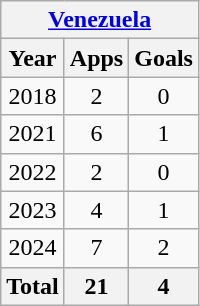<table class="wikitable" style="text-align:center">
<tr>
<th colspan=4><a href='#'>Venezuela</a></th>
</tr>
<tr>
<th>Year</th>
<th>Apps</th>
<th>Goals</th>
</tr>
<tr>
<td>2018</td>
<td>2</td>
<td>0</td>
</tr>
<tr>
<td>2021</td>
<td>6</td>
<td>1</td>
</tr>
<tr>
<td>2022</td>
<td>2</td>
<td>0</td>
</tr>
<tr>
<td>2023</td>
<td>4</td>
<td>1</td>
</tr>
<tr>
<td>2024</td>
<td>7</td>
<td>2</td>
</tr>
<tr>
<th>Total</th>
<th>21</th>
<th>4</th>
</tr>
</table>
